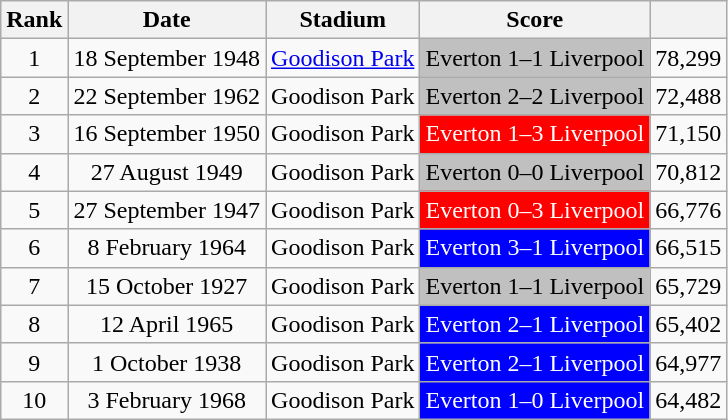<table class="wikitable" style="text-align:center">
<tr>
<th>Rank</th>
<th>Date</th>
<th>Stadium</th>
<th>Score</th>
<th></th>
</tr>
<tr>
<td>1</td>
<td>18 September 1948</td>
<td><a href='#'>Goodison Park</a></td>
<td style="background:silver;color:black">Everton 1–1 Liverpool</td>
<td>78,299</td>
</tr>
<tr>
<td>2</td>
<td>22 September 1962</td>
<td>Goodison Park</td>
<td style="background:silver;color:black">Everton 2–2 Liverpool</td>
<td>72,488</td>
</tr>
<tr>
<td>3</td>
<td>16 September 1950</td>
<td>Goodison Park</td>
<td style="background:red;color:white">Everton 1–3 Liverpool</td>
<td>71,150</td>
</tr>
<tr>
<td>4</td>
<td>27 August 1949</td>
<td>Goodison Park</td>
<td style="background:silver;color:black">Everton 0–0 Liverpool</td>
<td>70,812</td>
</tr>
<tr>
<td>5</td>
<td>27 September 1947</td>
<td>Goodison Park</td>
<td style="background:red;color:white">Everton 0–3 Liverpool</td>
<td>66,776</td>
</tr>
<tr>
<td>6</td>
<td>8 February 1964</td>
<td>Goodison Park</td>
<td style="background:blue;color:white">Everton 3–1 Liverpool</td>
<td>66,515</td>
</tr>
<tr>
<td>7</td>
<td>15 October 1927</td>
<td>Goodison Park</td>
<td style="background:silver;color:black">Everton 1–1 Liverpool</td>
<td>65,729</td>
</tr>
<tr>
<td>8</td>
<td>12 April 1965</td>
<td>Goodison Park</td>
<td style="background:blue;color:white">Everton 2–1 Liverpool</td>
<td>65,402</td>
</tr>
<tr>
<td>9</td>
<td>1 October 1938</td>
<td>Goodison Park</td>
<td style="background:blue;color:white">Everton 2–1 Liverpool</td>
<td>64,977</td>
</tr>
<tr>
<td>10</td>
<td>3 February 1968</td>
<td>Goodison Park</td>
<td style="background:blue;color:white">Everton 1–0 Liverpool</td>
<td>64,482</td>
</tr>
</table>
